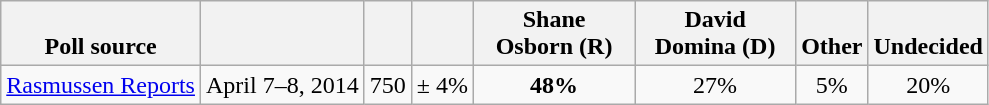<table class="wikitable" style="text-align:center">
<tr valign= bottom>
<th>Poll source</th>
<th></th>
<th></th>
<th></th>
<th style="width:100px;">Shane<br>Osborn (R)</th>
<th style="width:100px;">David<br>Domina (D)</th>
<th>Other</th>
<th>Undecided</th>
</tr>
<tr>
<td align=left><a href='#'>Rasmussen Reports</a></td>
<td>April 7–8, 2014</td>
<td>750</td>
<td>± 4%</td>
<td><strong>48%</strong></td>
<td>27%</td>
<td>5%</td>
<td>20%</td>
</tr>
</table>
